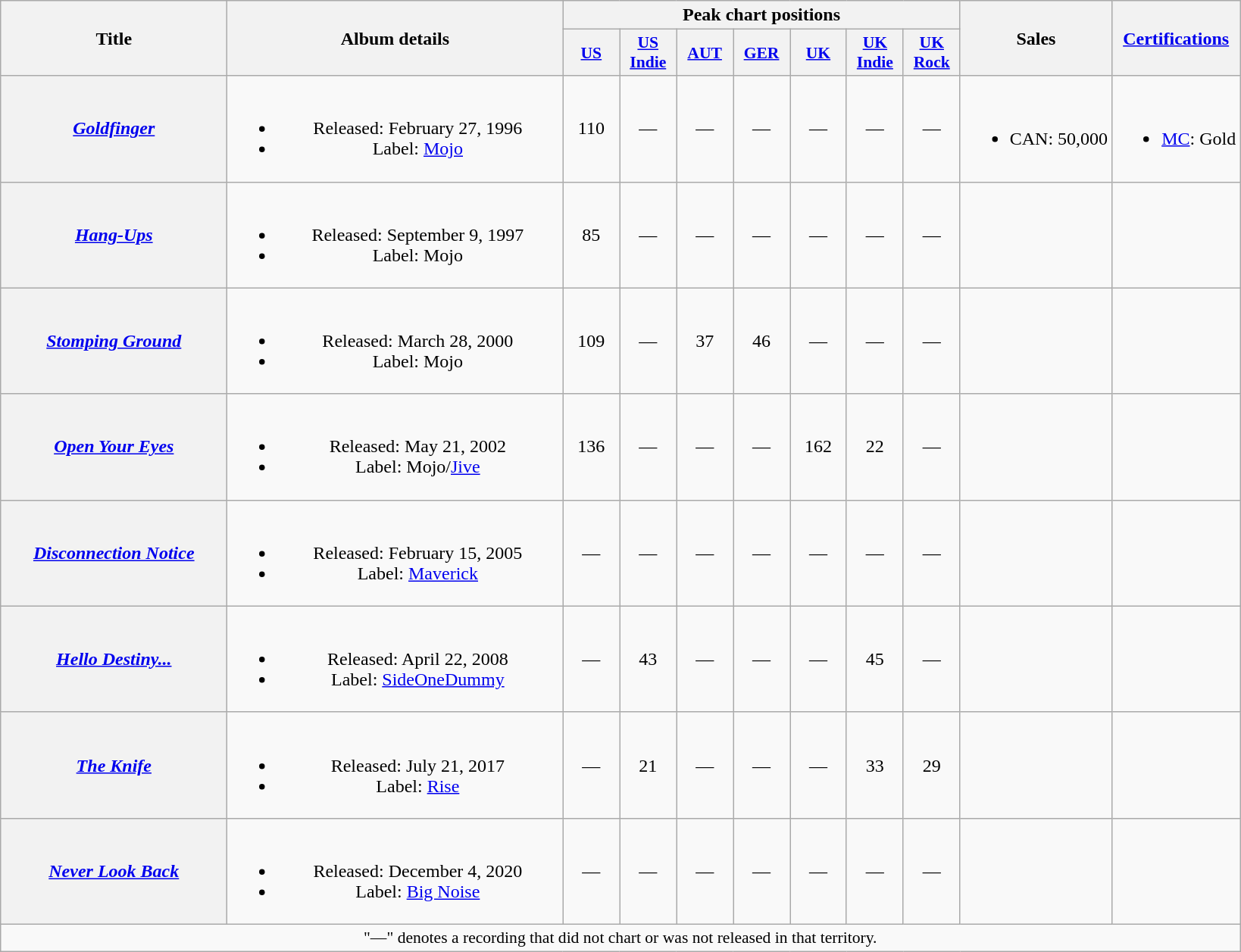<table class="wikitable plainrowheaders" style="text-align:center;" border="1">
<tr>
<th scope="col" rowspan="2" style="width:12em;">Title</th>
<th scope="col" rowspan="2" style="width:18em;">Album details</th>
<th scope="col" colspan="7">Peak chart positions</th>
<th scope="col" rowspan="2">Sales</th>
<th scope="col" rowspan="2"><a href='#'>Certifications</a></th>
</tr>
<tr>
<th scope="col" style="width:3em;font-size:90%;"><a href='#'>US</a><br></th>
<th scope="col" style="width:3em;font-size:90%;"><a href='#'>US<br>Indie</a><br></th>
<th scope="col" style="width:3em;font-size:90%;"><a href='#'>AUT</a><br></th>
<th scope="col" style="width:3em;font-size:90%;"><a href='#'>GER</a><br></th>
<th scope="col" style="width:3em;font-size:90%;"><a href='#'>UK</a><br></th>
<th scope="col" style="width:3em;font-size:90%;"><a href='#'>UK<br>Indie</a><br></th>
<th scope="col" style="width:3em;font-size:90%;"><a href='#'>UK<br>Rock</a><br></th>
</tr>
<tr>
<th scope="row"><em><a href='#'>Goldfinger</a></em></th>
<td><br><ul><li>Released: February 27, 1996</li><li>Label: <a href='#'>Mojo</a></li></ul></td>
<td>110</td>
<td>—</td>
<td>—</td>
<td>—</td>
<td>—</td>
<td>—</td>
<td>—</td>
<td><br><ul><li>CAN: 50,000</li></ul></td>
<td><br><ul><li><a href='#'>MC</a>: Gold</li></ul></td>
</tr>
<tr>
<th scope="row"><em><a href='#'>Hang-Ups</a></em></th>
<td><br><ul><li>Released: September 9, 1997</li><li>Label: Mojo</li></ul></td>
<td>85</td>
<td>—</td>
<td>—</td>
<td>—</td>
<td>—</td>
<td>—</td>
<td>—</td>
<td></td>
<td></td>
</tr>
<tr>
<th scope="row"><em><a href='#'>Stomping Ground</a></em></th>
<td><br><ul><li>Released: March 28, 2000</li><li>Label: Mojo</li></ul></td>
<td>109</td>
<td>—</td>
<td>37</td>
<td>46</td>
<td>—</td>
<td>—</td>
<td>—</td>
<td></td>
<td></td>
</tr>
<tr>
<th scope="row"><em><a href='#'>Open Your Eyes</a></em></th>
<td><br><ul><li>Released: May 21, 2002</li><li>Label: Mojo/<a href='#'>Jive</a></li></ul></td>
<td>136</td>
<td>—</td>
<td>—</td>
<td>—</td>
<td>162</td>
<td>22</td>
<td>—</td>
<td></td>
<td></td>
</tr>
<tr>
<th scope="row"><em><a href='#'>Disconnection Notice</a></em></th>
<td><br><ul><li>Released: February 15, 2005</li><li>Label: <a href='#'>Maverick</a></li></ul></td>
<td>—</td>
<td>—</td>
<td>—</td>
<td>—</td>
<td>—</td>
<td>—</td>
<td>—</td>
<td></td>
<td></td>
</tr>
<tr>
<th scope="row"><em><a href='#'>Hello Destiny...</a></em></th>
<td><br><ul><li>Released: April 22, 2008</li><li>Label: <a href='#'>SideOneDummy</a></li></ul></td>
<td>—</td>
<td>43</td>
<td>—</td>
<td>—</td>
<td>—</td>
<td>45</td>
<td>—</td>
<td></td>
<td></td>
</tr>
<tr>
<th scope="row"><em><a href='#'>The Knife</a></em></th>
<td><br><ul><li>Released: July 21, 2017</li><li>Label: <a href='#'>Rise</a></li></ul></td>
<td>—</td>
<td>21</td>
<td>—</td>
<td>—</td>
<td>—</td>
<td>33</td>
<td>29</td>
<td></td>
<td></td>
</tr>
<tr>
<th scope="row"><em><a href='#'>Never Look Back</a></em></th>
<td><br><ul><li>Released: December 4, 2020</li><li>Label: <a href='#'>Big Noise</a></li></ul></td>
<td>—</td>
<td>—</td>
<td>—</td>
<td>—</td>
<td>—</td>
<td>—</td>
<td>—</td>
<td></td>
<td></td>
</tr>
<tr>
<td colspan="12" style="font-size:90%">"—" denotes a recording that did not chart or was not released in that territory.</td>
</tr>
</table>
